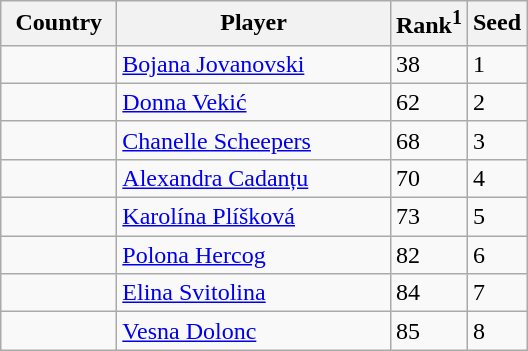<table class="sortable wikitable">
<tr>
<th width="70">Country</th>
<th width="175">Player</th>
<th>Rank<sup>1</sup></th>
<th>Seed</th>
</tr>
<tr>
<td></td>
<td><a href='#'>Bojana Jovanovski</a></td>
<td>38</td>
<td>1</td>
</tr>
<tr>
<td></td>
<td><a href='#'>Donna Vekić</a></td>
<td>62</td>
<td>2</td>
</tr>
<tr>
<td></td>
<td><a href='#'>Chanelle Scheepers</a></td>
<td>68</td>
<td>3</td>
</tr>
<tr>
<td></td>
<td><a href='#'>Alexandra Cadanțu</a></td>
<td>70</td>
<td>4</td>
</tr>
<tr>
<td></td>
<td><a href='#'>Karolína Plíšková</a></td>
<td>73</td>
<td>5</td>
</tr>
<tr>
<td></td>
<td><a href='#'>Polona Hercog</a></td>
<td>82</td>
<td>6</td>
</tr>
<tr>
<td></td>
<td><a href='#'>Elina Svitolina</a></td>
<td>84</td>
<td>7</td>
</tr>
<tr>
<td></td>
<td><a href='#'>Vesna Dolonc</a></td>
<td>85</td>
<td>8</td>
</tr>
</table>
